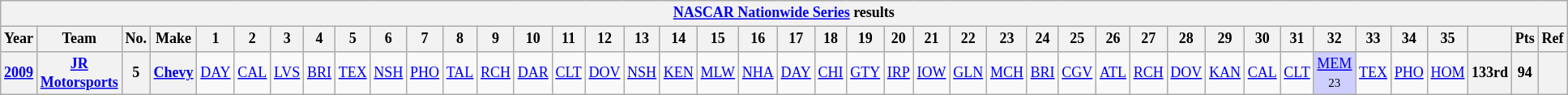<table class="wikitable" style="text-align:center; font-size:75%">
<tr>
<th colspan=42><a href='#'>NASCAR Nationwide Series</a> results</th>
</tr>
<tr>
<th>Year</th>
<th>Team</th>
<th>No.</th>
<th>Make</th>
<th>1</th>
<th>2</th>
<th>3</th>
<th>4</th>
<th>5</th>
<th>6</th>
<th>7</th>
<th>8</th>
<th>9</th>
<th>10</th>
<th>11</th>
<th>12</th>
<th>13</th>
<th>14</th>
<th>15</th>
<th>16</th>
<th>17</th>
<th>18</th>
<th>19</th>
<th>20</th>
<th>21</th>
<th>22</th>
<th>23</th>
<th>24</th>
<th>25</th>
<th>26</th>
<th>27</th>
<th>28</th>
<th>29</th>
<th>30</th>
<th>31</th>
<th>32</th>
<th>33</th>
<th>34</th>
<th>35</th>
<th></th>
<th>Pts</th>
<th>Ref</th>
</tr>
<tr>
<th><a href='#'>2009</a></th>
<th><a href='#'>JR Motorsports</a></th>
<th>5</th>
<th><a href='#'>Chevy</a></th>
<td><a href='#'>DAY</a></td>
<td><a href='#'>CAL</a></td>
<td><a href='#'>LVS</a></td>
<td><a href='#'>BRI</a></td>
<td><a href='#'>TEX</a></td>
<td><a href='#'>NSH</a></td>
<td><a href='#'>PHO</a></td>
<td><a href='#'>TAL</a></td>
<td><a href='#'>RCH</a></td>
<td><a href='#'>DAR</a></td>
<td><a href='#'>CLT</a></td>
<td><a href='#'>DOV</a></td>
<td><a href='#'>NSH</a></td>
<td><a href='#'>KEN</a></td>
<td><a href='#'>MLW</a></td>
<td><a href='#'>NHA</a></td>
<td><a href='#'>DAY</a></td>
<td><a href='#'>CHI</a></td>
<td><a href='#'>GTY</a></td>
<td><a href='#'>IRP</a></td>
<td><a href='#'>IOW</a></td>
<td><a href='#'>GLN</a></td>
<td><a href='#'>MCH</a></td>
<td><a href='#'>BRI</a></td>
<td><a href='#'>CGV</a></td>
<td><a href='#'>ATL</a></td>
<td><a href='#'>RCH</a></td>
<td><a href='#'>DOV</a></td>
<td><a href='#'>KAN</a></td>
<td><a href='#'>CAL</a></td>
<td><a href='#'>CLT</a></td>
<td style="background:#CFCFFF;"><a href='#'>MEM</a><br><small>23</small></td>
<td><a href='#'>TEX</a></td>
<td><a href='#'>PHO</a></td>
<td><a href='#'>HOM</a></td>
<th>133rd</th>
<th>94</th>
<th></th>
</tr>
</table>
